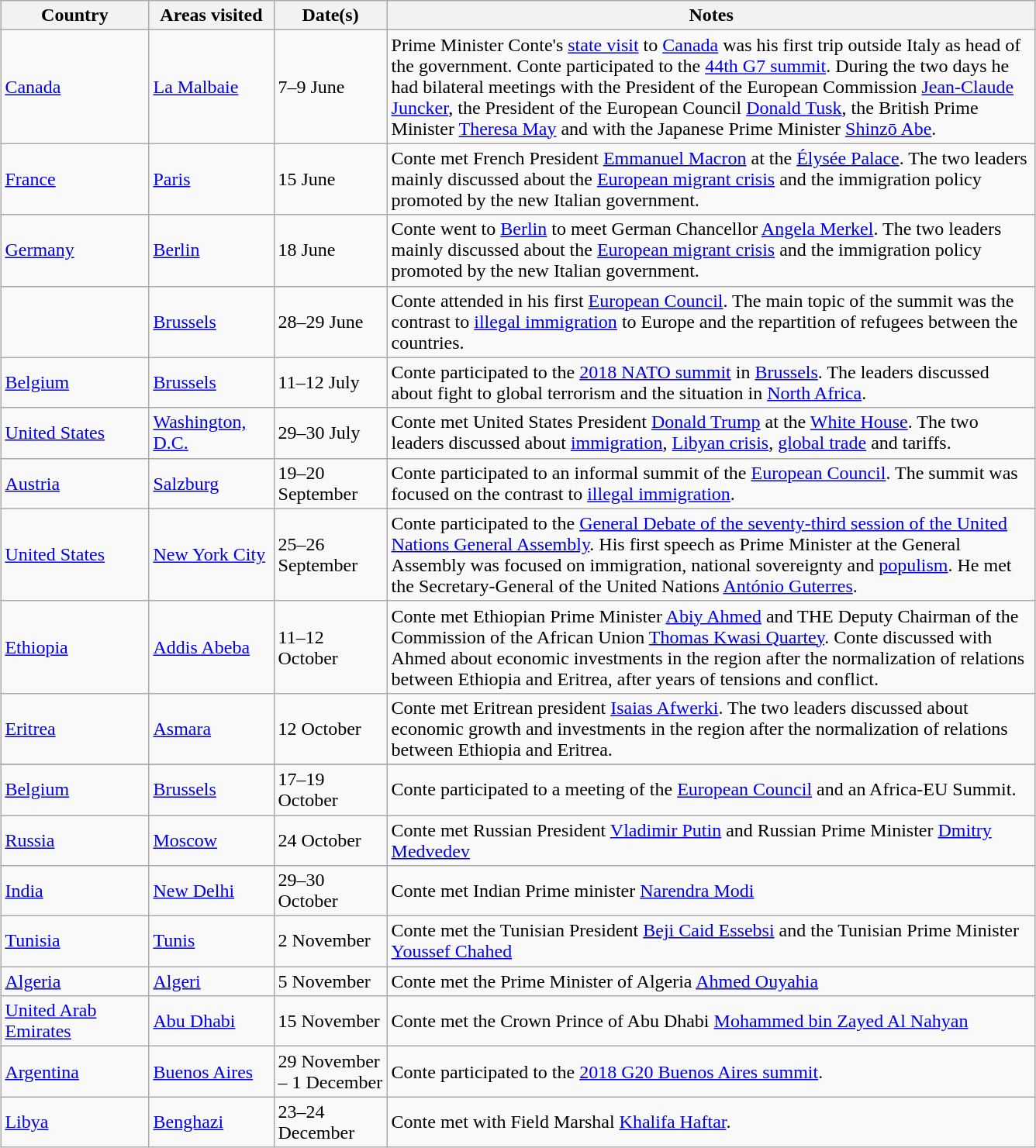<table class="wikitable" style="margin: 1em auto 1em auto">
<tr>
<th width=120>Country</th>
<th width=100>Areas visited</th>
<th width=90>Date(s)</th>
<th width=550>Notes</th>
</tr>
<tr>
<td> <a href='#'>Canada</a></td>
<td><a href='#'>La Malbaie</a></td>
<td>7–9 June</td>
<td> Prime Minister Conte's <a href='#'>state visit</a> to <a href='#'>Canada</a> was his first trip outside Italy as head of the government. Conte participated to the <a href='#'>44th G7 summit</a>. During the two days he had bilateral meetings with the President of the European Commission <a href='#'>Jean-Claude Juncker</a>, the President of the European Council <a href='#'>Donald Tusk</a>, the British Prime Minister <a href='#'>Theresa May</a> and with the Japanese Prime Minister <a href='#'>Shinzō Abe</a>.</td>
</tr>
<tr>
<td> <a href='#'>France</a></td>
<td><a href='#'>Paris</a></td>
<td>15 June</td>
<td> Conte met French President <a href='#'>Emmanuel Macron</a> at the <a href='#'>Élysée Palace</a>. The two leaders mainly discussed about the <a href='#'>European migrant crisis</a> and the immigration policy promoted by the new Italian government.</td>
</tr>
<tr>
<td> <a href='#'>Germany</a></td>
<td><a href='#'>Berlin</a></td>
<td>18 June</td>
<td> Conte went to <a href='#'>Berlin</a> to meet German Chancellor <a href='#'>Angela Merkel</a>. The two leaders mainly discussed about the <a href='#'>European migrant crisis</a> and the immigration policy promoted by the new Italian government.</td>
</tr>
<tr>
<td></td>
<td><a href='#'>Brussels</a></td>
<td>28–29 June</td>
<td>Conte attended in his first <a href='#'>European Council</a>. The main topic of the summit was the contrast to <a href='#'>illegal immigration</a> to Europe and the repartition of refugees between the countries.</td>
</tr>
<tr>
<td> <a href='#'>Belgium</a></td>
<td><a href='#'>Brussels</a></td>
<td>11–12 July</td>
<td>Conte participated to the <a href='#'>2018 NATO summit</a> in <a href='#'>Brussels</a>. The leaders discussed about fight to global terrorism and the situation in <a href='#'>North Africa</a>.</td>
</tr>
<tr>
<td> <a href='#'>United States</a></td>
<td><a href='#'>Washington, D.C.</a></td>
<td>29–30 July</td>
<td> Conte met United States President <a href='#'>Donald Trump</a> at the <a href='#'>White House</a>. The two leaders discussed about <a href='#'>immigration</a>, <a href='#'>Libyan crisis</a>, <a href='#'>global trade</a> and tariffs.</td>
</tr>
<tr>
<td> <a href='#'>Austria</a></td>
<td><a href='#'>Salzburg</a></td>
<td>19–20 September</td>
<td>Conte participated to an informal summit of the <a href='#'>European Council</a>. The summit was focused on the contrast to <a href='#'>illegal immigration</a>.</td>
</tr>
<tr>
<td> <a href='#'>United States</a></td>
<td><a href='#'>New York City</a></td>
<td>25–26 September</td>
<td>Conte participated to the <a href='#'>General Debate of the seventy-third session of the United Nations General Assembly</a>. His first speech as Prime Minister at the General Assembly was focused on immigration, national sovereignty and <a href='#'>populism</a>. He met the Secretary-General of the United Nations <a href='#'>António Guterres</a>.</td>
</tr>
<tr>
<td> <a href='#'>Ethiopia</a></td>
<td><a href='#'>Addis Abeba</a></td>
<td>11–12 October</td>
<td> Conte met Ethiopian Prime Minister <a href='#'>Abiy Ahmed</a> and THE Deputy Chairman of the Commission of the African Union <a href='#'>Thomas Kwasi Quartey</a>. Conte discussed with Ahmed about economic investments in the region after the normalization of relations between Ethiopia and Eritrea, after years of tensions and conflict.</td>
</tr>
<tr>
<td> <a href='#'>Eritrea</a></td>
<td><a href='#'>Asmara</a></td>
<td>12 October</td>
<td> Conte met Eritrean president <a href='#'>Isaias Afwerki</a>. The two leaders discussed about economic growth and investments in the region after the normalization of relations between Ethiopia and Eritrea.</td>
</tr>
<tr>
</tr>
<tr>
<td> <a href='#'>Belgium</a></td>
<td><a href='#'>Brussels</a></td>
<td>17–19 October</td>
<td>Conte participated to a meeting of the <a href='#'>European Council</a> and an Africa-EU Summit.</td>
</tr>
<tr>
<td> <a href='#'>Russia</a></td>
<td><a href='#'>Moscow</a></td>
<td>24 October</td>
<td> Conte met Russian President <a href='#'>Vladimir Putin</a> and Russian Prime Minister <a href='#'>Dmitry Medvedev</a></td>
</tr>
<tr>
<td> <a href='#'>India</a></td>
<td><a href='#'>New Delhi</a></td>
<td>29–30 October</td>
<td> Conte met Indian Prime minister <a href='#'>Narendra Modi</a></td>
</tr>
<tr>
<td> <a href='#'>Tunisia</a></td>
<td><a href='#'>Tunis</a></td>
<td>2 November</td>
<td> Conte met the Tunisian President <a href='#'>Beji Caid Essebsi</a> and the Tunisian Prime Minister <a href='#'>Youssef Chahed</a></td>
</tr>
<tr>
<td> <a href='#'>Algeria</a></td>
<td><a href='#'>Algeri</a></td>
<td>5 November</td>
<td>Conte met the Prime Minister of Algeria <a href='#'>Ahmed Ouyahia</a></td>
</tr>
<tr>
<td> <a href='#'>United Arab Emirates</a></td>
<td><a href='#'>Abu Dhabi</a></td>
<td>15 November</td>
<td>Conte met the Crown Prince of Abu Dhabi <a href='#'>Mohammed bin Zayed Al Nahyan</a></td>
</tr>
<tr>
<td> <a href='#'>Argentina</a></td>
<td><a href='#'>Buenos Aires</a></td>
<td>29 November – 1 December</td>
<td> Conte participated to the <a href='#'>2018 G20 Buenos Aires summit</a>.</td>
</tr>
<tr>
<td> <a href='#'>Libya</a></td>
<td><a href='#'>Benghazi</a></td>
<td>23–24 December</td>
<td> Conte met with Field Marshal <a href='#'>Khalifa Haftar</a>.</td>
</tr>
</table>
